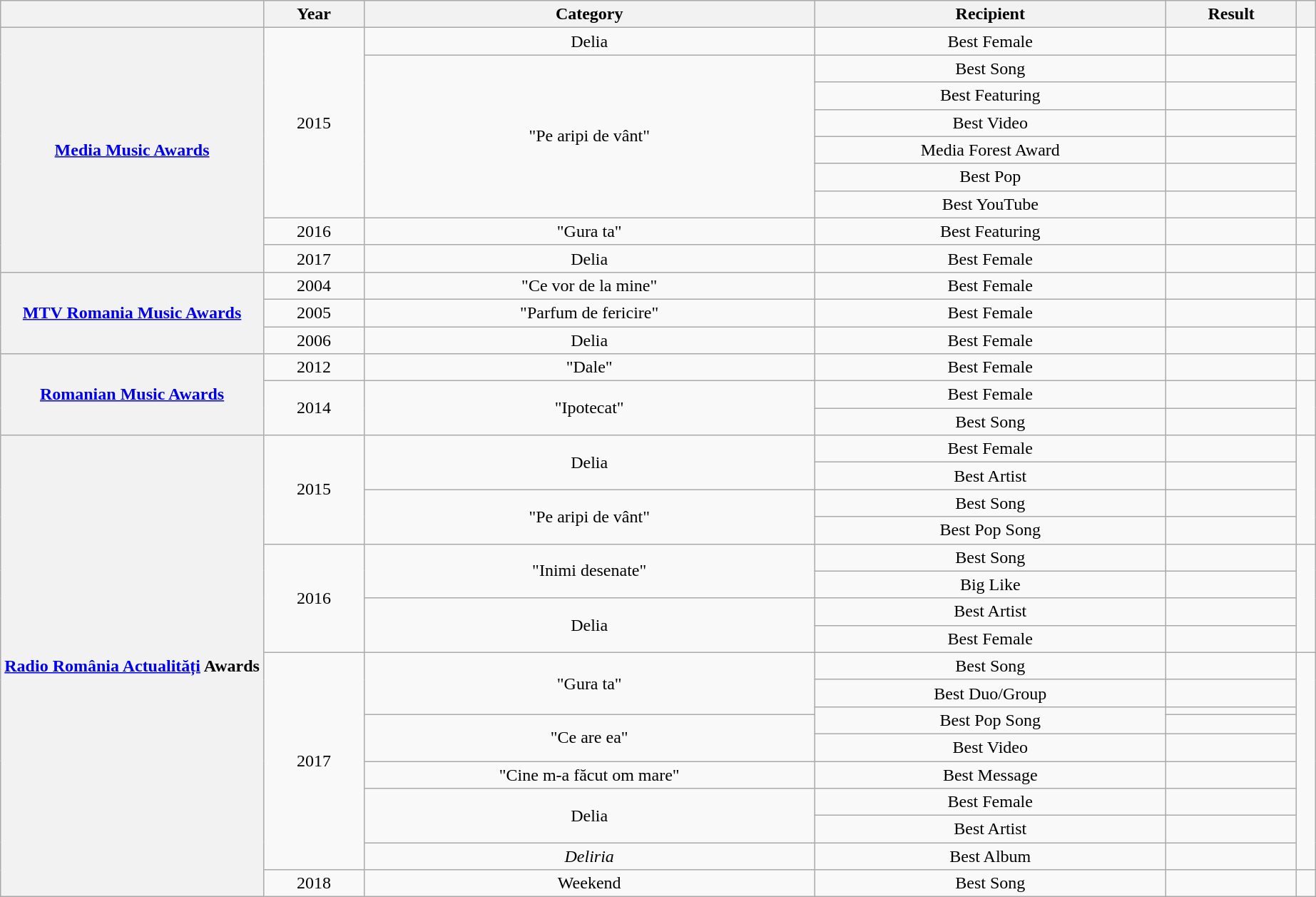<table class="wikitable plainrowheaders sortable" style="text-align:center">
<tr>
<th scope="row" style="width:20%;"></th>
<th>Year</th>
<th>Category</th>
<th>Recipient</th>
<th>Result</th>
<th></th>
</tr>
<tr>
<th scope="row" rowspan="9"><a href='#'>Media Music Awards</a></th>
<td rowspan="7">2015</td>
<td>Delia</td>
<td>Best Female</td>
<td></td>
<td rowspan="7"></td>
</tr>
<tr>
<td rowspan="6">"Pe aripi de vânt"</td>
<td>Best Song</td>
<td></td>
</tr>
<tr>
<td>Best Featuring</td>
<td></td>
</tr>
<tr>
<td>Best Video</td>
<td></td>
</tr>
<tr>
<td>Media Forest Award</td>
<td></td>
</tr>
<tr>
<td>Best Pop</td>
<td></td>
</tr>
<tr>
<td>Best YouTube</td>
<td></td>
</tr>
<tr>
<td>2016</td>
<td>"Gura ta"</td>
<td>Best Featuring</td>
<td></td>
<td></td>
</tr>
<tr>
<td>2017</td>
<td>Delia</td>
<td>Best Female</td>
<td></td>
<td></td>
</tr>
<tr>
<th rowspan="3" scope="row"><a href='#'>MTV Romania Music Awards</a></th>
<td>2004</td>
<td>"Ce vor de la mine"</td>
<td>Best Female</td>
<td></td>
<td></td>
</tr>
<tr>
<td>2005</td>
<td>"Parfum de fericire"</td>
<td>Best Female</td>
<td></td>
<td></td>
</tr>
<tr>
<td>2006</td>
<td>Delia</td>
<td>Best Female</td>
<td></td>
<td></td>
</tr>
<tr>
<th scope="row" rowspan="3"><a href='#'>Romanian Music Awards</a></th>
<td>2012</td>
<td>"Dale"</td>
<td>Best Female</td>
<td></td>
<td></td>
</tr>
<tr>
<td rowspan="2">2014</td>
<td rowspan="2">"Ipotecat"</td>
<td>Best Female</td>
<td></td>
<td rowspan="2"></td>
</tr>
<tr>
<td>Best Song</td>
<td></td>
</tr>
<tr>
<th rowspan="18" scope="row"><a href='#'>Radio România Actualități</a> Awards</th>
<td rowspan="4">2015</td>
<td rowspan="2">Delia</td>
<td>Best Female</td>
<td></td>
<td rowspan="4"></td>
</tr>
<tr>
<td>Best Artist</td>
<td></td>
</tr>
<tr>
<td rowspan="2">"Pe aripi de vânt"</td>
<td>Best Song</td>
<td></td>
</tr>
<tr>
<td>Best Pop Song</td>
<td></td>
</tr>
<tr>
<td rowspan="4">2016</td>
<td rowspan="2">"Inimi desenate"</td>
<td>Best Song</td>
<td></td>
<td rowspan="4"></td>
</tr>
<tr>
<td>Big Like</td>
<td></td>
</tr>
<tr>
<td rowspan="2">Delia</td>
<td>Best Artist</td>
<td></td>
</tr>
<tr>
<td>Best Female</td>
<td></td>
</tr>
<tr>
<td rowspan="9">2017</td>
<td rowspan="3">"Gura ta"</td>
<td>Best Song</td>
<td></td>
<td rowspan="9"></td>
</tr>
<tr>
<td>Best Duo/Group</td>
<td></td>
</tr>
<tr>
<td rowspan="2">Best Pop Song</td>
<td></td>
</tr>
<tr>
<td rowspan="2">"Ce are ea"</td>
<td></td>
</tr>
<tr>
<td>Best Video</td>
<td></td>
</tr>
<tr>
<td>"Cine m-a făcut om mare"</td>
<td>Best Message</td>
<td></td>
</tr>
<tr>
<td rowspan="2">Delia</td>
<td>Best Female</td>
<td></td>
</tr>
<tr>
<td>Best Artist</td>
<td></td>
</tr>
<tr>
<td><em>Deliria</em></td>
<td>Best Album</td>
<td></td>
</tr>
<tr>
<td>2018</td>
<td>Weekend</td>
<td>Best Song</td>
<td></td>
<td></td>
</tr>
</table>
